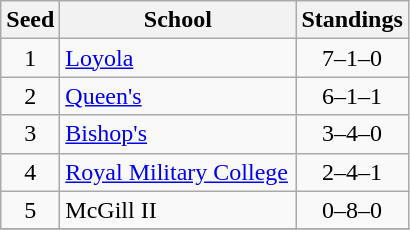<table class="wikitable">
<tr>
<th>Seed</th>
<th style="width:150px">School</th>
<th>Standings</th>
</tr>
<tr>
<td align=center>1</td>
<td><a href='#'>Loyola</a></td>
<td align=center>7–1–0</td>
</tr>
<tr>
<td align=center>2</td>
<td><a href='#'>Queen's</a></td>
<td align=center>6–1–1</td>
</tr>
<tr>
<td align=center>3</td>
<td><a href='#'>Bishop's</a></td>
<td align=center>3–4–0</td>
</tr>
<tr>
<td align=center>4</td>
<td><a href='#'>Royal Military College</a></td>
<td align=center>2–4–1</td>
</tr>
<tr>
<td align=center>5</td>
<td>McGill II</td>
<td align=center>0–8–0</td>
</tr>
<tr>
</tr>
</table>
